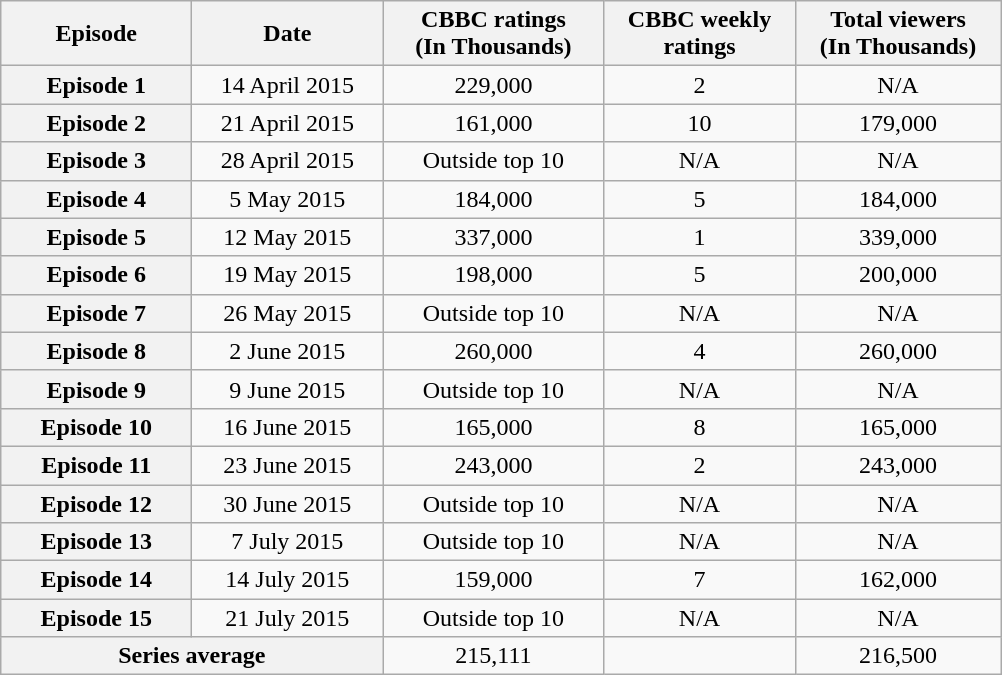<table class="wikitable sortable" style="text-align:center">
<tr>
<th scope="col" style="width:120px;">Episode</th>
<th scope="col" style="width:120px;">Date</th>
<th scope="col" style="width:140px;">CBBC ratings<br>(In Thousands)</th>
<th scope="col" style="width:120px;">CBBC weekly ratings</th>
<th scope="col" style="width:130px;">Total viewers<br>(In Thousands)</th>
</tr>
<tr>
<th scope="row">Episode 1</th>
<td>14 April 2015</td>
<td>229,000</td>
<td>2</td>
<td>N/A</td>
</tr>
<tr>
<th scope="row">Episode 2</th>
<td>21 April 2015</td>
<td>161,000</td>
<td>10</td>
<td>179,000</td>
</tr>
<tr>
<th scope="row">Episode 3</th>
<td>28 April 2015</td>
<td>Outside top 10</td>
<td>N/A</td>
<td>N/A</td>
</tr>
<tr>
<th scope="row">Episode 4</th>
<td>5 May 2015</td>
<td>184,000</td>
<td>5</td>
<td>184,000</td>
</tr>
<tr>
<th scope="row">Episode 5</th>
<td>12 May 2015</td>
<td>337,000</td>
<td>1</td>
<td>339,000</td>
</tr>
<tr>
<th scope="row">Episode 6</th>
<td>19 May 2015</td>
<td>198,000</td>
<td>5</td>
<td>200,000</td>
</tr>
<tr>
<th scope="row">Episode 7</th>
<td>26 May 2015</td>
<td>Outside top 10</td>
<td>N/A</td>
<td>N/A</td>
</tr>
<tr>
<th scope="row">Episode 8</th>
<td>2 June 2015</td>
<td>260,000</td>
<td>4</td>
<td>260,000</td>
</tr>
<tr>
<th scope="row">Episode 9</th>
<td>9 June 2015</td>
<td>Outside top 10</td>
<td>N/A</td>
<td>N/A</td>
</tr>
<tr>
<th scope="row">Episode 10</th>
<td>16 June 2015</td>
<td>165,000</td>
<td>8</td>
<td>165,000</td>
</tr>
<tr>
<th scope="row">Episode 11</th>
<td>23 June 2015</td>
<td>243,000</td>
<td>2</td>
<td>243,000</td>
</tr>
<tr>
<th scope="row">Episode 12</th>
<td>30 June 2015</td>
<td>Outside top 10</td>
<td>N/A</td>
<td>N/A</td>
</tr>
<tr>
<th scope="row">Episode 13</th>
<td>7 July 2015</td>
<td>Outside top 10</td>
<td>N/A</td>
<td>N/A</td>
</tr>
<tr>
<th scope="row">Episode 14</th>
<td>14 July 2015</td>
<td>159,000</td>
<td>7</td>
<td>162,000</td>
</tr>
<tr>
<th scope="row">Episode 15</th>
<td>21 July 2015</td>
<td>Outside top 10</td>
<td>N/A</td>
<td>N/A</td>
</tr>
<tr>
<th scope="row" colspan="2">Series average</th>
<td>215,111</td>
<td></td>
<td>216,500</td>
</tr>
</table>
